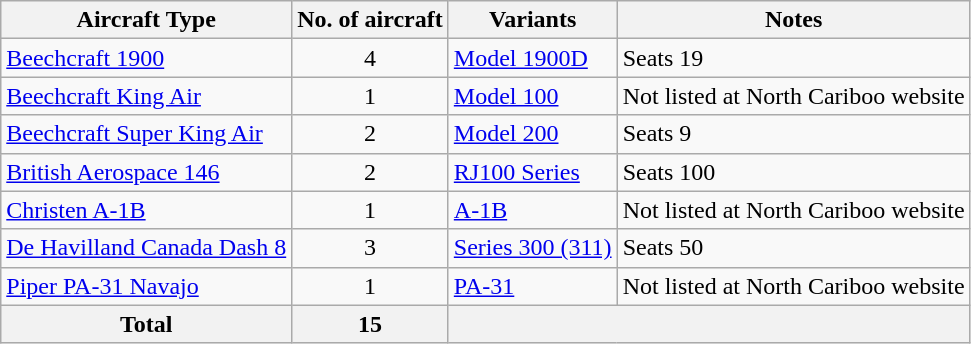<table class="wikitable" style="border-collapse:collapse;text-align:left">
<tr>
<th>Aircraft Type</th>
<th>No. of aircraft</th>
<th>Variants</th>
<th>Notes</th>
</tr>
<tr>
<td><a href='#'>Beechcraft 1900</a></td>
<td align=center>4</td>
<td><a href='#'>Model 1900D</a></td>
<td>Seats 19</td>
</tr>
<tr>
<td><a href='#'>Beechcraft King Air</a></td>
<td align=center>1</td>
<td><a href='#'>Model 100</a></td>
<td>Not listed at North Cariboo website</td>
</tr>
<tr>
<td><a href='#'>Beechcraft Super King Air</a></td>
<td align=center>2</td>
<td><a href='#'>Model 200</a></td>
<td>Seats 9</td>
</tr>
<tr>
<td><a href='#'>British Aerospace 146</a></td>
<td align=center>2</td>
<td><a href='#'>RJ100 Series</a></td>
<td>Seats 100</td>
</tr>
<tr>
<td><a href='#'>Christen A-1B</a></td>
<td align=center>1</td>
<td><a href='#'>A-1B</a></td>
<td>Not listed at North Cariboo website</td>
</tr>
<tr>
<td><a href='#'>De Havilland Canada Dash 8</a></td>
<td align=center>3</td>
<td><a href='#'>Series 300 (311)</a></td>
<td>Seats 50</td>
</tr>
<tr>
<td><a href='#'>Piper PA-31 Navajo</a></td>
<td align=center>1</td>
<td><a href='#'>PA-31</a></td>
<td>Not listed at North Cariboo website</td>
</tr>
<tr>
<th>Total</th>
<th>15</th>
<th colspan="3"></th>
</tr>
</table>
